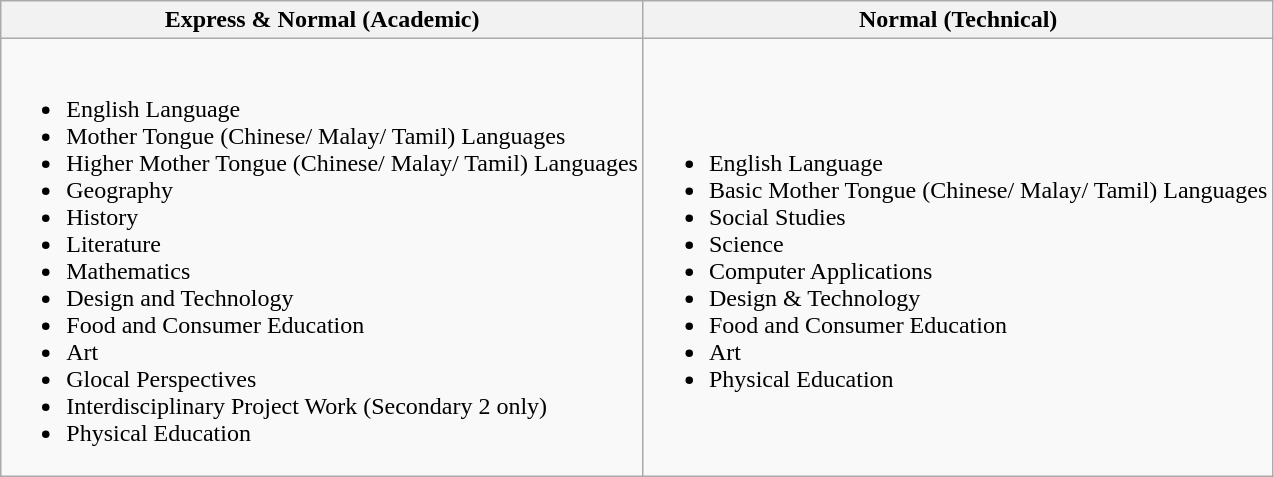<table class="wikitable">
<tr>
<th>Express & Normal (Academic)</th>
<th>Normal (Technical)</th>
</tr>
<tr>
<td><br><ul><li>English Language</li><li>Mother Tongue (Chinese/ Malay/ Tamil) Languages</li><li>Higher Mother Tongue (Chinese/ Malay/ Tamil) Languages</li><li>Geography</li><li>History</li><li>Literature</li><li>Mathematics</li><li>Design and Technology</li><li>Food and Consumer Education</li><li>Art</li><li>Glocal Perspectives</li><li>Interdisciplinary Project Work (Secondary 2 only)</li><li>Physical Education</li></ul></td>
<td><br><ul><li>English Language</li><li>Basic Mother Tongue (Chinese/ Malay/ Tamil) Languages</li><li>Social Studies</li><li>Science</li><li>Computer Applications</li><li>Design & Technology</li><li>Food and Consumer Education</li><li>Art</li><li>Physical Education</li></ul></td>
</tr>
</table>
